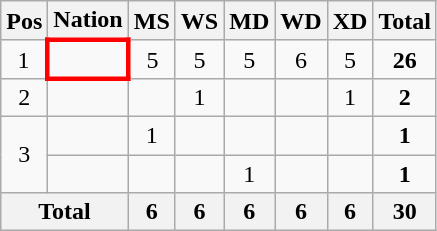<table class="wikitable" style="text-align:center">
<tr>
<th>Pos</th>
<th>Nation</th>
<th>MS</th>
<th>WS</th>
<th>MD</th>
<th>WD</th>
<th>XD</th>
<th>Total</th>
</tr>
<tr>
<td>1</td>
<td align="left" style="border: 3px solid red"></td>
<td>5</td>
<td>5</td>
<td>5</td>
<td>6</td>
<td>5</td>
<td><strong>26</strong></td>
</tr>
<tr>
<td>2</td>
<td align="left"></td>
<td></td>
<td>1</td>
<td></td>
<td></td>
<td>1</td>
<td><strong>2</strong></td>
</tr>
<tr>
<td rowspan="2">3</td>
<td align="left"></td>
<td>1</td>
<td></td>
<td></td>
<td></td>
<td></td>
<td><strong>1</strong></td>
</tr>
<tr>
<td align="left"></td>
<td></td>
<td></td>
<td>1</td>
<td></td>
<td></td>
<td><strong>1</strong></td>
</tr>
<tr>
<th colspan="2">Total</th>
<th>6</th>
<th>6</th>
<th>6</th>
<th>6</th>
<th>6</th>
<th>30</th>
</tr>
</table>
